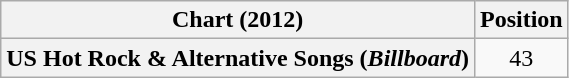<table class="wikitable plainrowheaders">
<tr>
<th>Chart (2012)</th>
<th>Position</th>
</tr>
<tr>
<th scope="row">US Hot Rock & Alternative Songs (<em>Billboard</em>)</th>
<td align="center">43</td>
</tr>
</table>
